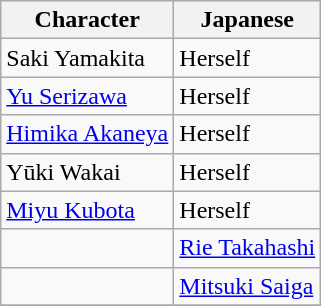<table class="wikitable sortable">
<tr>
<th scope="col">Character</th>
<th scope="col">Japanese</th>
</tr>
<tr>
<td scope="row">Saki Yamakita</td>
<td align="left">Herself</td>
</tr>
<tr>
<td scope="row"><a href='#'>Yu Serizawa</a></td>
<td align="left">Herself</td>
</tr>
<tr>
<td scope="row"><a href='#'>Himika Akaneya</a></td>
<td align="left">Herself</td>
</tr>
<tr>
<td scope="row">Yūki Wakai</td>
<td align="left">Herself</td>
</tr>
<tr>
<td scope="row"><a href='#'>Miyu Kubota</a></td>
<td align="left">Herself</td>
</tr>
<tr>
<td scope="row"></td>
<td align="left"><a href='#'>Rie Takahashi</a></td>
</tr>
<tr>
<td scope="row"></td>
<td align="left"><a href='#'>Mitsuki Saiga</a></td>
</tr>
<tr>
</tr>
</table>
